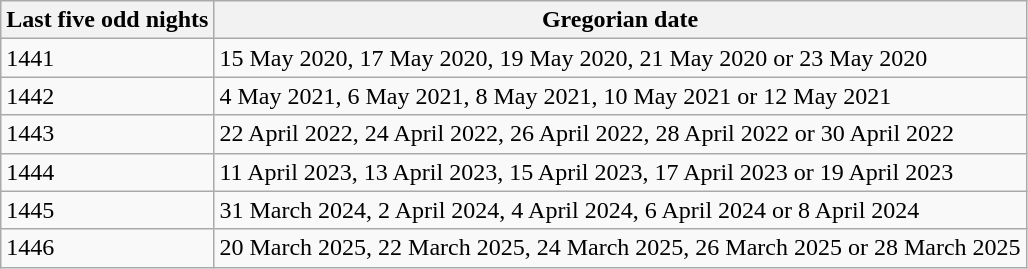<table class="wikitable">
<tr>
<th>Last five odd nights</th>
<th>Gregorian date</th>
</tr>
<tr>
<td>1441</td>
<td>15 May 2020, 17 May 2020, 19 May 2020, 21 May 2020 or 23 May 2020</td>
</tr>
<tr>
<td>1442</td>
<td>4 May 2021, 6 May 2021, 8 May 2021, 10 May 2021 or 12 May 2021</td>
</tr>
<tr>
<td>1443</td>
<td>22 April 2022, 24 April 2022, 26 April 2022, 28 April 2022 or 30 April 2022</td>
</tr>
<tr>
<td>1444</td>
<td>11 April 2023, 13 April 2023, 15 April 2023, 17 April 2023 or 19 April 2023</td>
</tr>
<tr>
<td>1445</td>
<td>31 March 2024, 2 April 2024, 4 April 2024, 6 April 2024 or 8 April 2024</td>
</tr>
<tr>
<td>1446</td>
<td>20 March 2025, 22 March 2025, 24 March 2025, 26 March 2025 or 28 March 2025</td>
</tr>
</table>
